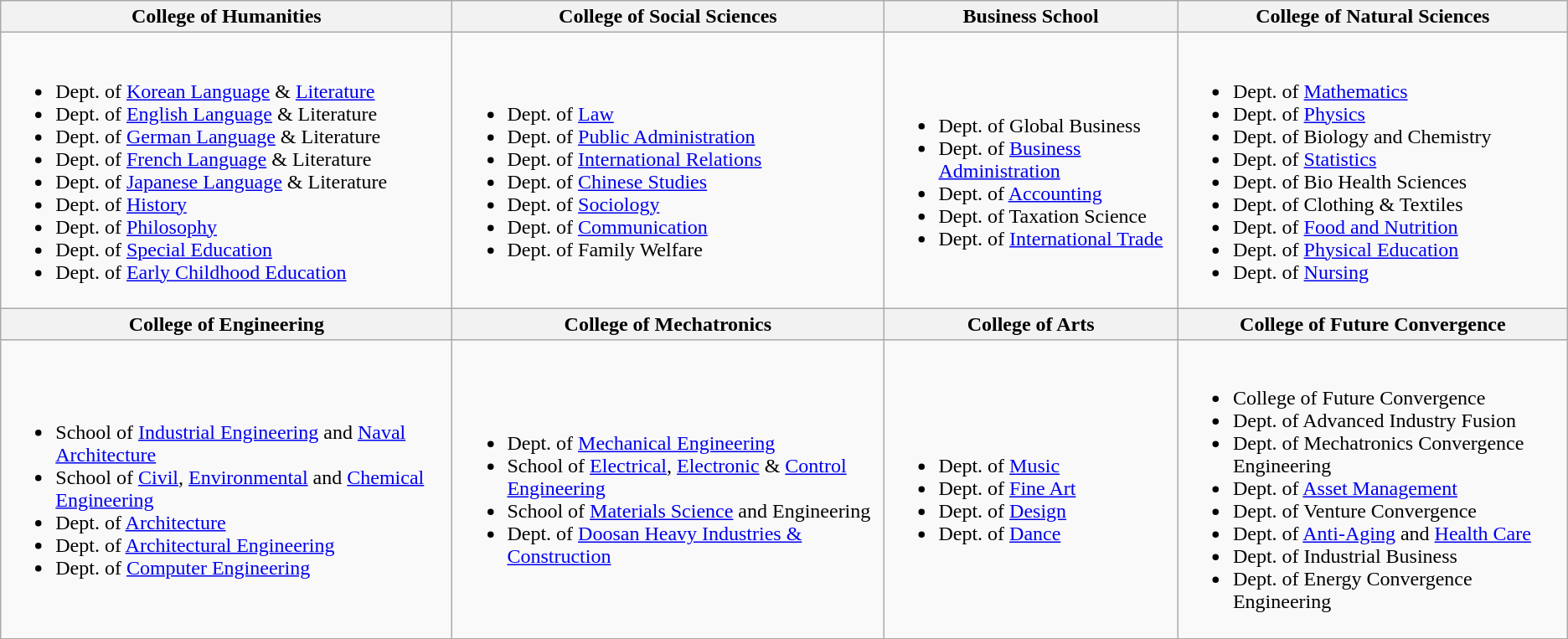<table class="wikitable">
<tr>
<th>College of Humanities</th>
<th>College of Social Sciences</th>
<th>Business School</th>
<th>College of Natural Sciences</th>
</tr>
<tr>
<td><br><ul><li>Dept. of <a href='#'>Korean Language</a> & <a href='#'>Literature</a></li><li>Dept. of <a href='#'>English Language</a> & Literature</li><li>Dept. of <a href='#'>German Language</a> & Literature</li><li>Dept. of <a href='#'>French Language</a> & Literature</li><li>Dept. of <a href='#'>Japanese Language</a> & Literature</li><li>Dept. of <a href='#'>History</a></li><li>Dept. of <a href='#'>Philosophy</a></li><li>Dept. of <a href='#'>Special Education</a></li><li>Dept. of <a href='#'>Early Childhood Education</a></li></ul></td>
<td><br><ul><li>Dept. of <a href='#'>Law</a></li><li>Dept. of <a href='#'>Public Administration</a></li><li>Dept. of <a href='#'>International Relations</a></li><li>Dept. of <a href='#'>Chinese Studies</a></li><li>Dept. of <a href='#'>Sociology</a></li><li>Dept. of <a href='#'>Communication</a></li><li>Dept. of Family Welfare</li></ul></td>
<td><br><ul><li>Dept. of Global Business</li><li>Dept. of <a href='#'>Business Administration</a></li><li>Dept. of <a href='#'>Accounting</a></li><li>Dept. of Taxation Science</li><li>Dept. of <a href='#'>International Trade</a></li></ul></td>
<td><br><ul><li>Dept. of <a href='#'>Mathematics</a></li><li>Dept. of <a href='#'>Physics</a></li><li>Dept. of Biology and Chemistry</li><li>Dept. of <a href='#'>Statistics</a></li><li>Dept. of Bio Health Sciences</li><li>Dept. of Clothing & Textiles</li><li>Dept. of <a href='#'>Food and Nutrition</a></li><li>Dept. of <a href='#'>Physical Education</a></li><li>Dept. of <a href='#'>Nursing</a></li></ul></td>
</tr>
<tr>
<th>College of Engineering</th>
<th>College of Mechatronics</th>
<th>College of Arts</th>
<th>College of Future Convergence</th>
</tr>
<tr>
<td><br><ul><li>School of <a href='#'>Industrial Engineering</a> and <a href='#'>Naval Architecture</a></li><li>School of <a href='#'>Civil</a>, <a href='#'>Environmental</a> and <a href='#'>Chemical Engineering</a></li><li>Dept. of <a href='#'>Architecture</a></li><li>Dept. of <a href='#'>Architectural Engineering</a></li><li>Dept. of <a href='#'>Computer Engineering</a></li></ul></td>
<td><br><ul><li>Dept. of <a href='#'>Mechanical Engineering</a></li><li>School of <a href='#'>Electrical</a>, <a href='#'>Electronic</a> & <a href='#'>Control Engineering</a></li><li>School of <a href='#'>Materials Science</a> and Engineering</li><li>Dept. of <a href='#'>Doosan Heavy Industries & Construction</a></li></ul></td>
<td><br><ul><li>Dept. of <a href='#'>Music</a></li><li>Dept. of <a href='#'>Fine Art</a></li><li>Dept. of <a href='#'>Design</a></li><li>Dept. of <a href='#'>Dance</a></li></ul></td>
<td><br><ul><li>College of Future Convergence</li><li>Dept. of Advanced Industry Fusion</li><li>Dept. of Mechatronics Convergence Engineering</li><li>Dept. of <a href='#'>Asset Management</a></li><li>Dept. of Venture Convergence</li><li>Dept. of <a href='#'>Anti-Aging</a> and <a href='#'>Health Care</a></li><li>Dept. of Industrial Business</li><li>Dept. of Energy Convergence Engineering</li></ul></td>
</tr>
</table>
